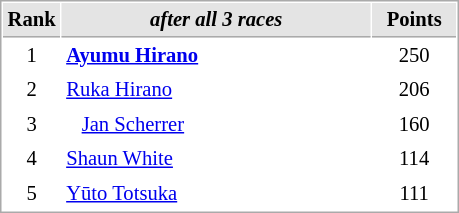<table cellspacing="1" cellpadding="3" style="border:1px solid #aaa; font-size:86%;">
<tr style="background:#e4e4e4;">
<th style="border-bottom:1px solid #aaa; width:10px;">Rank</th>
<th style="border-bottom:1px solid #aaa; width:200px;"><em>after all 3 races</em></th>
<th style="border-bottom:1px solid #aaa; width:50px;">Points</th>
</tr>
<tr>
<td align=center>1</td>
<td><strong> <a href='#'>Ayumu Hirano</a></strong></td>
<td align=center>250</td>
</tr>
<tr>
<td align=center>2</td>
<td> <a href='#'>Ruka Hirano</a></td>
<td align=center>206</td>
</tr>
<tr>
<td align=center>3</td>
<td>   <a href='#'>Jan Scherrer</a></td>
<td align=center>160</td>
</tr>
<tr>
<td align=center>4</td>
<td> <a href='#'>Shaun White</a></td>
<td align=center>114</td>
</tr>
<tr>
<td align=center>5</td>
<td> <a href='#'>Yūto Totsuka</a></td>
<td align=center>111</td>
</tr>
</table>
